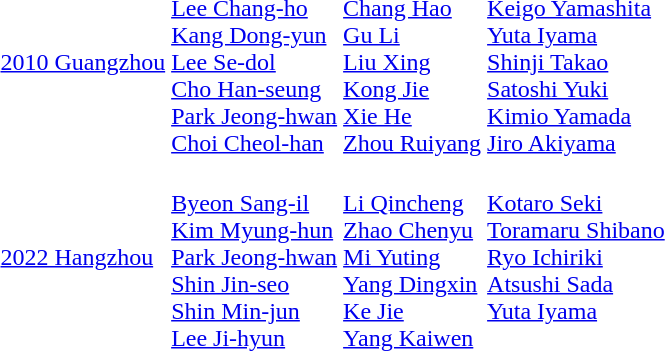<table>
<tr>
<td><a href='#'>2010 Guangzhou</a></td>
<td><br><a href='#'>Lee Chang-ho</a><br><a href='#'>Kang Dong-yun</a><br><a href='#'>Lee Se-dol</a><br><a href='#'>Cho Han-seung</a><br><a href='#'>Park Jeong-hwan</a><br><a href='#'>Choi Cheol-han</a></td>
<td><br><a href='#'>Chang Hao</a><br><a href='#'>Gu Li</a><br><a href='#'>Liu Xing</a><br><a href='#'>Kong Jie</a><br><a href='#'>Xie He</a><br><a href='#'>Zhou Ruiyang</a></td>
<td><br><a href='#'>Keigo Yamashita</a><br><a href='#'>Yuta Iyama</a><br><a href='#'>Shinji Takao</a><br><a href='#'>Satoshi Yuki</a><br><a href='#'>Kimio Yamada</a><br><a href='#'>Jiro Akiyama</a></td>
</tr>
<tr>
<td><a href='#'>2022 Hangzhou</a></td>
<td><br><a href='#'>Byeon Sang-il</a><br><a href='#'>Kim Myung-hun</a><br><a href='#'>Park Jeong-hwan</a><br><a href='#'>Shin Jin-seo</a><br><a href='#'>Shin Min-jun</a><br><a href='#'>Lee Ji-hyun</a></td>
<td><br><a href='#'>Li Qincheng</a><br><a href='#'>Zhao Chenyu</a><br><a href='#'>Mi Yuting</a><br><a href='#'>Yang Dingxin</a><br><a href='#'>Ke Jie</a><br><a href='#'>Yang Kaiwen</a></td>
<td valign=top><br><a href='#'>Kotaro Seki</a><br><a href='#'>Toramaru Shibano</a><br><a href='#'>Ryo Ichiriki</a><br><a href='#'>Atsushi Sada</a><br><a href='#'>Yuta Iyama</a></td>
</tr>
</table>
